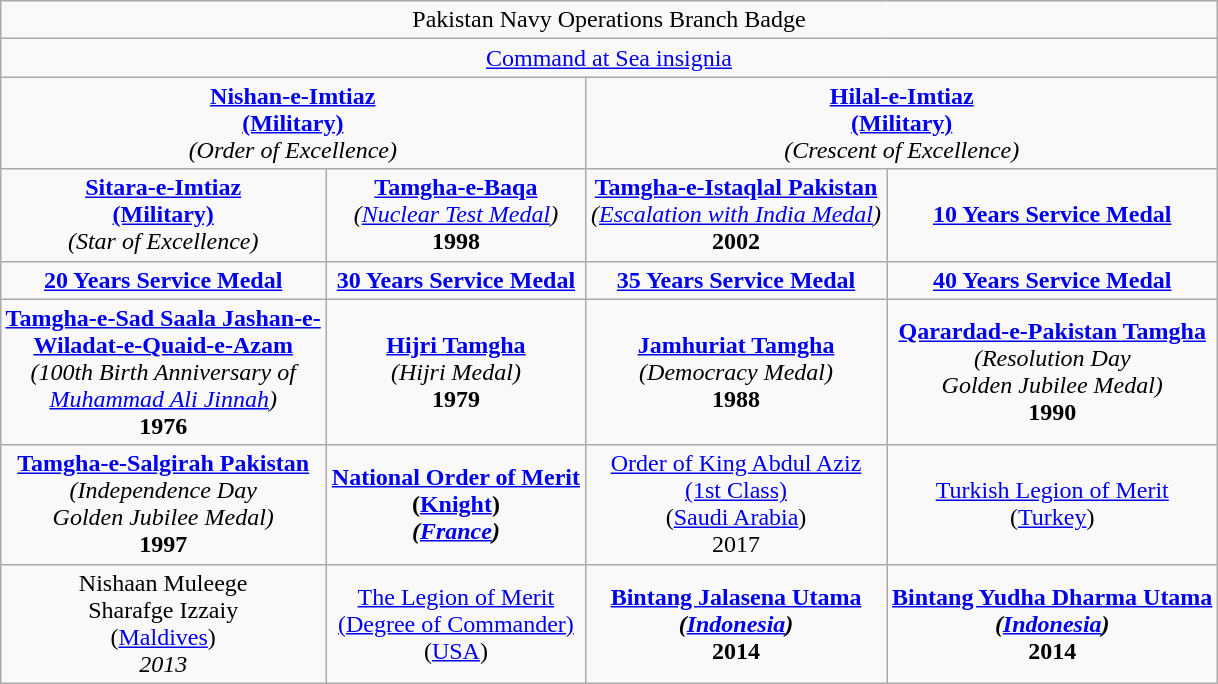<table class="wikitable" style="margin:1em auto; text-align:center;">
<tr>
<td colspan="4">Pakistan Navy Operations Branch Badge</td>
</tr>
<tr>
<td colspan="4"><a href='#'>Command at Sea insignia</a></td>
</tr>
<tr>
<td colspan="2"><strong><a href='#'>Nishan-e-Imtiaz</a></strong><br><strong><a href='#'>(Military)</a></strong><br><em>(Order of Excellence)</em></td>
<td colspan="2"><a href='#'><strong>Hilal-e-Imtiaz</strong></a><br><strong><a href='#'>(Military)</a></strong><br><em>(Crescent of Excellence)</em></td>
</tr>
<tr>
<td><strong><a href='#'>Sitara-e-Imtiaz</a></strong><br><strong><a href='#'>(Military)</a></strong><br><em>(Star of Excellence)</em></td>
<td><strong><a href='#'>Tamgha-e-Baqa</a></strong><br><em>(<a href='#'>Nuclear Test Medal</a>)</em><br><strong>1998</strong></td>
<td><strong><a href='#'>Tamgha-e-Istaqlal Pakistan</a></strong><br><em>(<a href='#'>Escalation with India Medal</a>)</em><br><strong>2002</strong></td>
<td><strong><a href='#'>10 Years Service Medal</a></strong></td>
</tr>
<tr>
<td><strong><a href='#'>20 Years Service Medal</a></strong></td>
<td><strong><a href='#'>30 Years Service Medal</a></strong></td>
<td><strong><a href='#'>35 Years Service Medal</a></strong></td>
<td><strong><a href='#'>40 Years Service Medal</a></strong></td>
</tr>
<tr>
<td><strong><a href='#'>Tamgha-e-Sad Saala Jashan-e-</a></strong><br><strong><a href='#'>Wiladat-e-Quaid-e-Azam</a></strong><br><em>(100th Birth Anniversary of</em><br><em><a href='#'>Muhammad Ali Jinnah</a>)</em><br><strong>1976</strong></td>
<td><strong><a href='#'>Hijri Tamgha</a></strong><br><em>(Hijri Medal)</em><br><strong>1979</strong></td>
<td><strong><a href='#'>Jamhuriat Tamgha</a></strong><br><em>(Democracy Medal)</em><br><strong>1988</strong></td>
<td><strong><a href='#'>Qarardad-e-Pakistan Tamgha</a></strong><br><em>(Resolution Day</em><br><em>Golden Jubilee Medal)</em><br><strong>1990</strong></td>
</tr>
<tr>
<td><strong><a href='#'>Tamgha-e-Salgirah Pakistan</a></strong><br><em>(Independence Day</em><br><em>Golden Jubilee Medal)</em><br><strong>1997</strong></td>
<td><a href='#'><strong>National Order of Merit</strong></a><br><strong>(<a href='#'>Knight</a>)</strong><br><strong><em>(<a href='#'>France</a><em>)<strong></td>
<td></strong><a href='#'>Order of King Abdul Aziz</a><strong><br></strong><a href='#'>(1st Class)</a><strong><br></strong>(<a href='#'>Saudi Arabia</a>)<strong><br></strong>2017<strong></td>
<td><a href='#'></strong>Turkish Legion of Merit<strong></a><br></em></strong>(<a href='#'>Turkey</a>)<strong><em></td>
</tr>
<tr>
<td></strong>Nishaan Muleege<strong><br></strong>Sharafge Izzaiy<strong><br></em></strong>(<a href='#'>Maldives</a>)<strong><em><br></strong>2013<strong></td>
<td><a href='#'></strong>The Legion of Merit<strong></a><br></strong><a href='#'>(Degree of Commander)</a><strong><br></em></strong>(<a href='#'>USA</a></em>)</strong></td>
<td><strong><a href='#'>Bintang Jalasena Utama</a></strong><br><strong><em>(<a href='#'>Indonesia</a>)</em></strong><br><strong>2014</strong></td>
<td><strong><a href='#'>Bintang Yudha Dharma Utama</a></strong><br><strong><em>(<a href='#'>Indonesia</a>)</em></strong><br><strong>2014</strong></td>
</tr>
</table>
